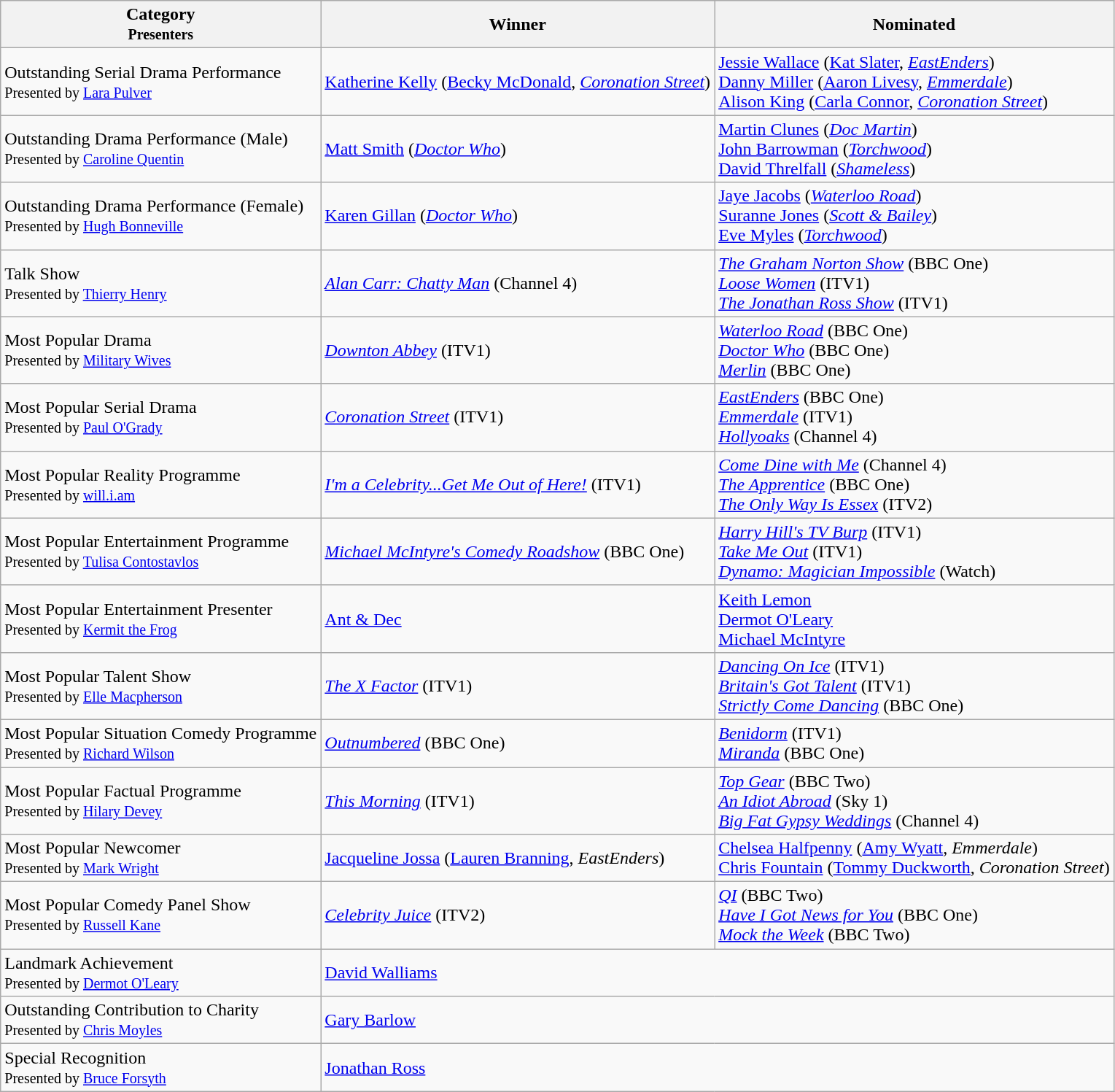<table class="wikitable sortable">
<tr>
<th>Category<br><small>Presenters</small></th>
<th>Winner</th>
<th>Nominated</th>
</tr>
<tr>
<td>Outstanding Serial Drama Performance<br> <small>Presented by <a href='#'>Lara Pulver</a></small></td>
<td><a href='#'>Katherine Kelly</a> (<a href='#'>Becky McDonald</a>, <em><a href='#'>Coronation Street</a></em>)</td>
<td><a href='#'>Jessie Wallace</a> (<a href='#'>Kat Slater</a>, <em><a href='#'>EastEnders</a></em>)<br><a href='#'>Danny Miller</a> (<a href='#'>Aaron Livesy</a>, <em><a href='#'>Emmerdale</a></em>)<br><a href='#'>Alison King</a> (<a href='#'>Carla Connor</a>, <em><a href='#'>Coronation Street</a></em>)</td>
</tr>
<tr>
<td>Outstanding Drama Performance (Male)<br><small>Presented by <a href='#'>Caroline Quentin</a></small></td>
<td><a href='#'>Matt Smith</a> (<em><a href='#'>Doctor Who</a></em>)</td>
<td><a href='#'>Martin Clunes</a> (<em><a href='#'>Doc Martin</a></em>)<br><a href='#'>John Barrowman</a> (<em><a href='#'>Torchwood</a></em>)<br><a href='#'>David Threlfall</a> (<em><a href='#'>Shameless</a></em>)</td>
</tr>
<tr>
<td>Outstanding Drama Performance (Female)<br><small>Presented by <a href='#'>Hugh Bonneville</a></small></td>
<td><a href='#'>Karen Gillan</a> (<em><a href='#'>Doctor Who</a></em>)</td>
<td><a href='#'>Jaye Jacobs</a> (<em><a href='#'>Waterloo Road</a></em>)<br><a href='#'>Suranne Jones</a> (<em><a href='#'>Scott & Bailey</a></em>)<br><a href='#'>Eve Myles</a> (<em><a href='#'>Torchwood</a></em>)</td>
</tr>
<tr>
<td>Talk Show<br><small>Presented by <a href='#'>Thierry Henry</a></small></td>
<td><em><a href='#'>Alan Carr: Chatty Man</a></em> (Channel 4)</td>
<td><em><a href='#'>The Graham Norton Show</a></em> (BBC One)<br><em><a href='#'>Loose Women</a></em> (ITV1)<br><em><a href='#'>The Jonathan Ross Show</a></em> (ITV1)</td>
</tr>
<tr>
<td>Most Popular Drama<br><small>Presented by <a href='#'>Military Wives</a></small></td>
<td><em><a href='#'>Downton Abbey</a></em> (ITV1)</td>
<td><em><a href='#'>Waterloo Road</a></em> (BBC One)<br><em><a href='#'>Doctor Who</a></em> (BBC One)<br><em><a href='#'>Merlin</a></em> (BBC One)</td>
</tr>
<tr>
<td>Most Popular Serial Drama<br><small>Presented by <a href='#'>Paul O'Grady</a></small></td>
<td><em><a href='#'>Coronation Street</a></em> (ITV1)</td>
<td><em><a href='#'>EastEnders</a></em> (BBC One)<br><em><a href='#'>Emmerdale</a></em> (ITV1)<br><em><a href='#'>Hollyoaks</a></em> (Channel 4)</td>
</tr>
<tr>
<td>Most Popular Reality Programme<br><small>Presented by <a href='#'>will.i.am</a></small></td>
<td><em><a href='#'>I'm a Celebrity...Get Me Out of Here!</a></em> (ITV1)</td>
<td><em><a href='#'>Come Dine with Me</a></em> (Channel 4)<br><em><a href='#'>The Apprentice</a></em> (BBC One)<br><em><a href='#'>The Only Way Is Essex</a></em> (ITV2)</td>
</tr>
<tr>
<td>Most Popular Entertainment Programme<br><small>Presented by <a href='#'>Tulisa Contostavlos</a> </small></td>
<td><em><a href='#'>Michael McIntyre's Comedy Roadshow</a></em> (BBC One)</td>
<td><em><a href='#'>Harry Hill's TV Burp</a></em> (ITV1)<br><em><a href='#'>Take Me Out</a></em> (ITV1)<br><em><a href='#'>Dynamo: Magician Impossible</a></em> (Watch)</td>
</tr>
<tr>
<td>Most Popular Entertainment Presenter<br><small>Presented by <a href='#'>Kermit the Frog</a></small></td>
<td><a href='#'>Ant & Dec</a></td>
<td><a href='#'>Keith Lemon</a><br><a href='#'>Dermot O'Leary</a><br><a href='#'>Michael McIntyre</a></td>
</tr>
<tr>
<td>Most Popular Talent Show<br><small>Presented by <a href='#'>Elle Macpherson</a></small></td>
<td><em><a href='#'>The X Factor</a></em> (ITV1)</td>
<td><em><a href='#'>Dancing On Ice</a></em> (ITV1)<br><em><a href='#'>Britain's Got Talent</a></em> (ITV1)<br><em><a href='#'>Strictly Come Dancing</a></em> (BBC One)</td>
</tr>
<tr>
<td>Most Popular Situation Comedy Programme<br><small>Presented by <a href='#'>Richard Wilson</a></small></td>
<td><em><a href='#'>Outnumbered</a></em> (BBC One)</td>
<td><em><a href='#'>Benidorm</a></em> (ITV1)<br><em><a href='#'>Miranda</a></em> (BBC One)</td>
</tr>
<tr>
<td>Most Popular Factual Programme<br><small>Presented by <a href='#'>Hilary Devey</a></small></td>
<td><em><a href='#'>This Morning</a></em> (ITV1)</td>
<td><em><a href='#'>Top Gear</a></em> (BBC Two)<br><em><a href='#'>An Idiot Abroad</a></em> (Sky 1)<br><em><a href='#'>Big Fat Gypsy Weddings</a></em> (Channel 4)</td>
</tr>
<tr>
<td>Most Popular Newcomer<br> <small>Presented by <a href='#'>Mark Wright</a></small></td>
<td><a href='#'>Jacqueline Jossa</a> (<a href='#'>Lauren Branning</a>, <em>EastEnders</em>)</td>
<td><a href='#'>Chelsea Halfpenny</a> (<a href='#'>Amy Wyatt</a>, <em>Emmerdale</em>)<br><a href='#'>Chris Fountain</a> (<a href='#'>Tommy Duckworth</a>, <em>Coronation Street</em>)</td>
</tr>
<tr>
<td>Most Popular Comedy Panel Show<br><small>Presented by <a href='#'>Russell Kane</a></small></td>
<td><em><a href='#'>Celebrity Juice</a></em> (ITV2)</td>
<td><em><a href='#'>QI</a></em> (BBC Two)<br><em><a href='#'>Have I Got News for You</a></em> (BBC One)<br><em><a href='#'>Mock the Week</a></em> (BBC Two)</td>
</tr>
<tr>
<td>Landmark Achievement<br><small>Presented by <a href='#'>Dermot O'Leary</a></small></td>
<td colspan="2"><a href='#'>David Walliams</a></td>
</tr>
<tr>
<td>Outstanding Contribution to Charity<br><small>Presented by <a href='#'>Chris Moyles</a></small></td>
<td colspan="2"><a href='#'>Gary Barlow</a></td>
</tr>
<tr>
<td>Special Recognition<br><small>Presented by <a href='#'>Bruce Forsyth</a></small></td>
<td colspan="2"><a href='#'>Jonathan Ross</a></td>
</tr>
</table>
